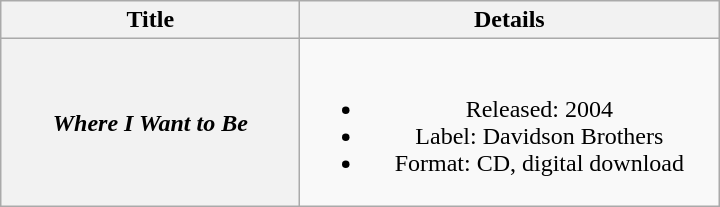<table class="wikitable plainrowheaders" style="text-align:center;">
<tr>
<th rowspan="1" style="width:12em;">Title</th>
<th rowspan="1" style="width:17em;">Details</th>
</tr>
<tr>
<th scope="row"><em>Where I Want to Be</em></th>
<td><br><ul><li>Released: 2004</li><li>Label: Davidson Brothers</li><li>Format: CD, digital download</li></ul></td>
</tr>
</table>
